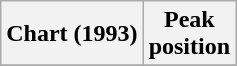<table class="wikitable sortable plainrowheaders" style="text-align:center">
<tr>
<th scope="col">Chart (1993)</th>
<th scope="col">Peak<br>position</th>
</tr>
<tr>
</tr>
</table>
